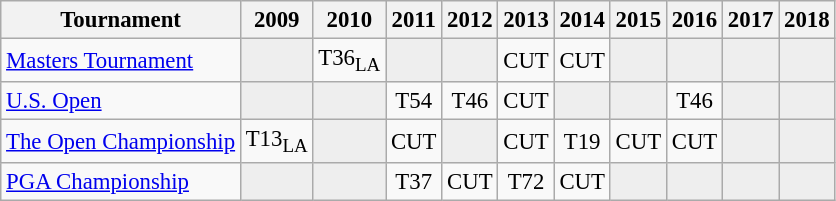<table class="wikitable" style="font-size:95%;text-align:center;">
<tr>
<th>Tournament</th>
<th>2009</th>
<th>2010</th>
<th>2011</th>
<th>2012</th>
<th>2013</th>
<th>2014</th>
<th>2015</th>
<th>2016</th>
<th>2017</th>
<th>2018</th>
</tr>
<tr>
<td align=left><a href='#'>Masters Tournament</a></td>
<td style="background:#eeeeee;"></td>
<td>T36<sub>LA</sub></td>
<td style="background:#eeeeee;"></td>
<td style="background:#eeeeee;"></td>
<td>CUT</td>
<td>CUT</td>
<td style="background:#eeeeee;"></td>
<td style="background:#eeeeee;"></td>
<td style="background:#eeeeee;"></td>
<td style="background:#eeeeee;"></td>
</tr>
<tr>
<td align=left><a href='#'>U.S. Open</a></td>
<td style="background:#eeeeee;"></td>
<td style="background:#eeeeee;"></td>
<td>T54</td>
<td>T46</td>
<td>CUT</td>
<td style="background:#eeeeee;"></td>
<td style="background:#eeeeee;"></td>
<td>T46</td>
<td style="background:#eeeeee;"></td>
<td style="background:#eeeeee;"></td>
</tr>
<tr>
<td align=left><a href='#'>The Open Championship</a></td>
<td>T13<sub>LA</sub></td>
<td style="background:#eeeeee;"></td>
<td>CUT</td>
<td style="background:#eeeeee;"></td>
<td>CUT</td>
<td>T19</td>
<td>CUT</td>
<td>CUT</td>
<td style="background:#eeeeee;"></td>
<td style="background:#eeeeee;"></td>
</tr>
<tr>
<td align=left><a href='#'>PGA Championship</a></td>
<td style="background:#eeeeee;"></td>
<td style="background:#eeeeee;"></td>
<td>T37</td>
<td>CUT</td>
<td>T72</td>
<td>CUT</td>
<td style="background:#eeeeee;"></td>
<td style="background:#eeeeee;"></td>
<td style="background:#eeeeee;"></td>
<td style="background:#eeeeee;"></td>
</tr>
</table>
